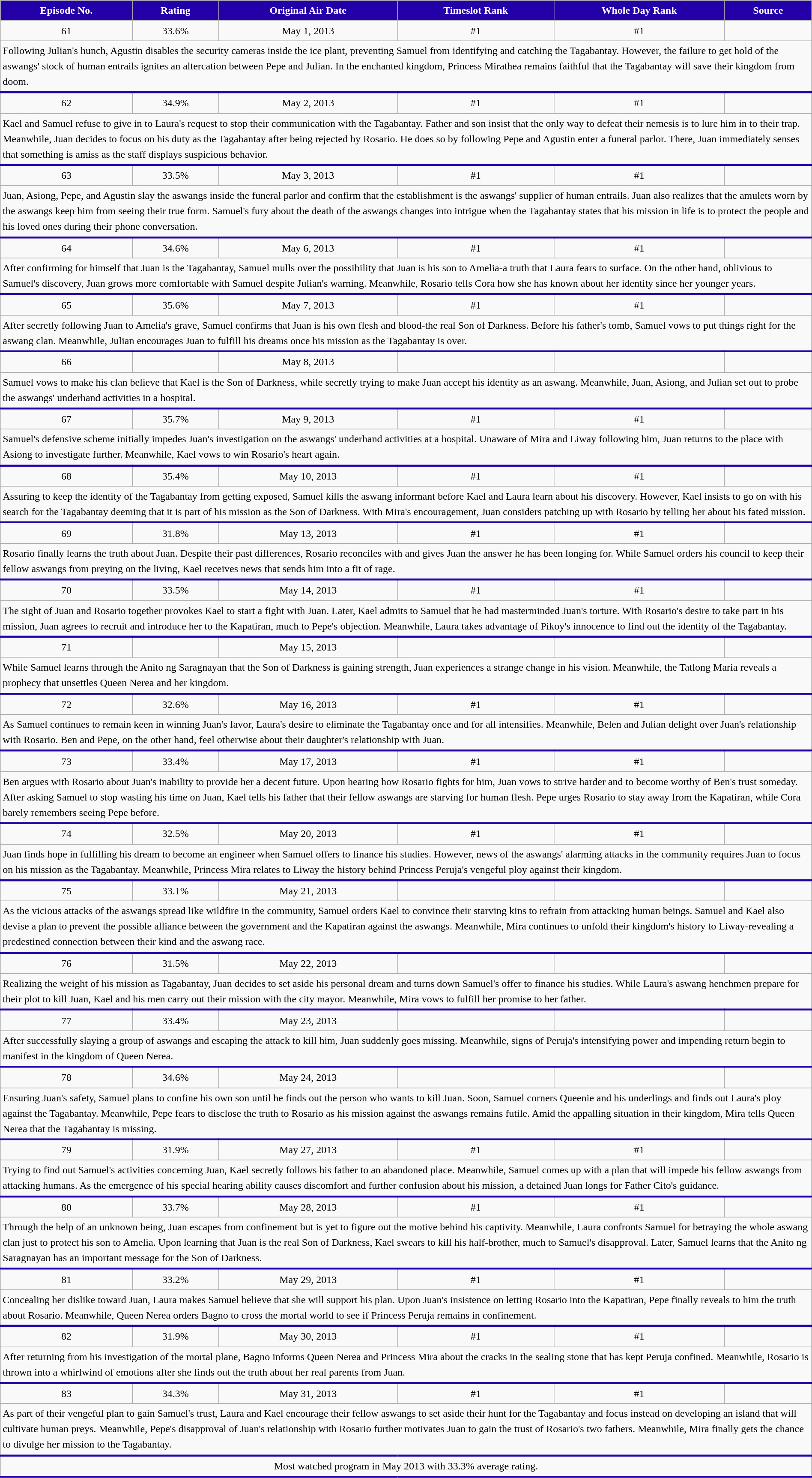<table class="wikitable" style="text-align:center; background:#f9f9f9; line-height:16px; line-height:150%" width="100%">
<tr style="color:white;">
<th style="background:#2400a8;">Episode No.</th>
<th style="background:#2400a8;">Rating</th>
<th style="background:#2400a8;">Original Air Date</th>
<th style="background:#2400a8;">Timeslot Rank</th>
<th style="background:#2400a8;">Whole Day Rank</th>
<th style="background:#2400a8;">Source</th>
</tr>
<tr>
<td>61</td>
<td>33.6%</td>
<td>May 1, 2013</td>
<td>#1</td>
<td>#1</td>
<td></td>
</tr>
<tr>
<td colspan = "6" style="text-align: left; border-bottom: 3px solid #2400a8;">Following Julian's hunch, Agustin disables the security cameras inside the ice plant, preventing Samuel from identifying and catching the Tagabantay. However, the failure to get hold of the aswangs' stock of human entrails ignites an altercation between Pepe and Julian. In the enchanted kingdom, Princess Mirathea remains faithful that the Tagabantay will save their kingdom from doom.</td>
</tr>
<tr>
<td>62</td>
<td>34.9%</td>
<td>May 2, 2013</td>
<td>#1</td>
<td>#1</td>
<td></td>
</tr>
<tr>
<td colspan = "6" style="text-align: left; border-bottom: 3px solid #2400a8;">Kael and Samuel refuse to give in to Laura's request to stop their communication with the Tagabantay. Father and son insist that the only way to defeat their nemesis is to lure him in to their trap. Meanwhile, Juan decides to focus on his duty as the Tagabantay after being rejected by Rosario. He does so by following Pepe and Agustin enter a funeral parlor. There, Juan immediately senses that something is amiss as the staff displays suspicious behavior.</td>
</tr>
<tr>
<td>63</td>
<td>33.5%</td>
<td>May 3, 2013</td>
<td>#1</td>
<td>#1</td>
<td></td>
</tr>
<tr>
<td colspan = "6" style="text-align: left; border-bottom: 3px solid #2400a8;">Juan, Asiong, Pepe, and Agustin slay the aswangs inside the funeral parlor and confirm that the establishment is the aswangs' supplier of human entrails. Juan also realizes that the amulets worn by the aswangs keep him from seeing their true form. Samuel's fury about the death of the aswangs changes into intrigue when the Tagabantay states that his mission in life is to protect the people and his loved ones during their phone conversation.</td>
</tr>
<tr>
<td>64</td>
<td>34.6%</td>
<td>May 6, 2013</td>
<td>#1</td>
<td>#1</td>
<td></td>
</tr>
<tr>
<td colspan = "6" style="text-align: left; border-bottom: 3px solid #2400a8;">After confirming for himself that Juan is the Tagabantay, Samuel mulls over the possibility that Juan is his son to Amelia-a truth that Laura fears to surface. On the other hand, oblivious to Samuel's discovery, Juan grows more comfortable with Samuel despite Julian's warning. Meanwhile, Rosario tells Cora how she has known about her identity since her younger years.</td>
</tr>
<tr>
<td>65</td>
<td>35.6%</td>
<td>May 7, 2013</td>
<td>#1</td>
<td>#1</td>
<td></td>
</tr>
<tr>
<td colspan = "6" style="text-align: left; border-bottom: 3px solid #2400a8;">After secretly following Juan to Amelia's grave, Samuel confirms that Juan is his own flesh and blood-the real Son of Darkness. Before his father's tomb, Samuel vows to put things right for the aswang clan. Meanwhile, Julian encourages Juan to fulfill his dreams once his mission as the Tagabantay is over.</td>
</tr>
<tr>
<td>66</td>
<td></td>
<td>May 8, 2013</td>
<td></td>
<td></td>
<td></td>
</tr>
<tr>
<td colspan = "6" style="text-align: left; border-bottom: 3px solid #2400a8;">Samuel vows to make his clan believe that Kael is the Son of Darkness, while secretly trying to make Juan accept his identity as an aswang. Meanwhile, Juan, Asiong, and Julian set out to probe the aswangs' underhand activities in a hospital.</td>
</tr>
<tr>
<td>67</td>
<td>35.7%</td>
<td>May 9, 2013</td>
<td>#1</td>
<td>#1</td>
<td></td>
</tr>
<tr>
<td colspan = "6" style="text-align: left; border-bottom: 3px solid #2400a8;">Samuel's defensive scheme initially impedes Juan's investigation on the aswangs' underhand activities at a hospital. Unaware of Mira and Liway following him, Juan returns to the place with Asiong to investigate further. Meanwhile, Kael vows to win Rosario's heart again.</td>
</tr>
<tr>
<td>68</td>
<td>35.4%</td>
<td>May 10, 2013</td>
<td>#1</td>
<td>#1</td>
<td></td>
</tr>
<tr>
<td colspan = "6" style="text-align: left; border-bottom: 3px solid #2400a8;">Assuring to keep the identity of the Tagabantay from getting exposed, Samuel kills the aswang informant before Kael and Laura learn about his discovery. However, Kael insists to go on with his search for the Tagabantay deeming that it is part of his mission as the Son of Darkness. With Mira's encouragement, Juan considers patching up with Rosario by telling her about his fated mission.</td>
</tr>
<tr>
<td>69</td>
<td>31.8%</td>
<td>May 13, 2013</td>
<td>#1</td>
<td>#1</td>
<td></td>
</tr>
<tr>
<td colspan = "6" style="text-align: left; border-bottom: 3px solid #2400a8;">Rosario finally learns the truth about Juan. Despite their past differences, Rosario reconciles with and gives Juan the answer he has been longing for. While Samuel orders his council to keep their fellow aswangs from preying on the living, Kael receives news that sends him into a fit of rage.</td>
</tr>
<tr>
<td>70</td>
<td>33.5%</td>
<td>May 14, 2013</td>
<td>#1</td>
<td>#1</td>
<td></td>
</tr>
<tr>
<td colspan = "6" style="text-align: left; border-bottom: 3px solid #2400a8;">The sight of Juan and Rosario together provokes Kael to start a fight with Juan. Later, Kael admits to Samuel that he had masterminded Juan's torture. With Rosario's desire to take part in his mission, Juan agrees to recruit and introduce her to the Kapatiran, much to Pepe's objection. Meanwhile, Laura takes advantage of Pikoy's innocence to find out the identity of the Tagabantay.</td>
</tr>
<tr>
<td>71</td>
<td></td>
<td>May 15, 2013</td>
<td></td>
<td></td>
<td></td>
</tr>
<tr>
<td colspan = "6" style="text-align: left; border-bottom: 3px solid #2400a8;">While Samuel learns through the Anito ng Saragnayan that the Son of Darkness is gaining strength, Juan experiences a strange change in his vision. Meanwhile, the Tatlong Maria reveals a prophecy that unsettles Queen Nerea and her kingdom.</td>
</tr>
<tr>
<td>72</td>
<td>32.6%</td>
<td>May 16, 2013</td>
<td>#1</td>
<td>#1</td>
<td></td>
</tr>
<tr>
<td colspan = "6" style="text-align: left; border-bottom: 3px solid #2400a8;">As Samuel continues to remain keen in winning Juan's favor, Laura's desire to eliminate the Tagabantay once and for all intensifies. Meanwhile, Belen and Julian delight over Juan's relationship with Rosario. Ben and Pepe, on the other hand, feel otherwise about their daughter's relationship with Juan.</td>
</tr>
<tr>
<td>73</td>
<td>33.4%</td>
<td>May 17, 2013</td>
<td>#1</td>
<td>#1</td>
<td></td>
</tr>
<tr>
<td colspan = "6" style="text-align: left; border-bottom: 3px solid #2400a8;">Ben argues with Rosario about Juan's inability to provide her a decent future. Upon hearing how Rosario fights for him, Juan vows to strive harder and to become worthy of Ben's trust someday. After asking Samuel to stop wasting his time on Juan, Kael tells his father that their fellow aswangs are starving for human flesh. Pepe urges Rosario to stay away from the Kapatiran, while Cora barely remembers seeing Pepe before.</td>
</tr>
<tr>
<td>74</td>
<td>32.5%</td>
<td>May 20, 2013</td>
<td>#1</td>
<td>#1</td>
<td></td>
</tr>
<tr>
<td colspan = "6" style="text-align: left; border-bottom: 3px solid #2400a8;">Juan finds hope in fulfilling his dream to become an engineer when Samuel offers to finance his studies. However, news of the aswangs' alarming attacks in the community requires Juan to focus on his mission as the Tagabantay. Meanwhile, Princess Mira relates to Liway the history behind Princess Peruja's vengeful ploy against their kingdom.</td>
</tr>
<tr>
<td>75</td>
<td>33.1%</td>
<td>May 21, 2013</td>
<td></td>
<td></td>
<td></td>
</tr>
<tr>
<td colspan = "6" style="text-align: left; border-bottom: 3px solid #2400a8;">As the vicious attacks of the aswangs spread like wildfire in the community, Samuel orders Kael to convince their starving kins to refrain from attacking human beings. Samuel and Kael also devise a plan to prevent the possible alliance between the government and the Kapatiran against the aswangs. Meanwhile, Mira continues to unfold their kingdom's history to Liway-revealing a predestined connection between their kind and the aswang race.</td>
</tr>
<tr>
<td>76</td>
<td>31.5%</td>
<td>May 22, 2013</td>
<td></td>
<td></td>
<td></td>
</tr>
<tr>
<td colspan = "6" style="text-align: left; border-bottom: 3px solid #2400a8;">Realizing the weight of his mission as Tagabantay, Juan decides to set aside his personal dream and turns down Samuel's offer to finance his studies. While Laura's aswang henchmen prepare for their plot to kill Juan, Kael and his men carry out their mission with the city mayor. Meanwhile, Mira vows to fulfill her promise to her father.</td>
</tr>
<tr>
<td>77</td>
<td>33.4%</td>
<td>May 23, 2013</td>
<td></td>
<td></td>
<td></td>
</tr>
<tr>
<td colspan = "6" style="text-align: left; border-bottom: 3px solid #2400a8;">After successfully slaying a group of aswangs and escaping the attack to kill him, Juan suddenly goes missing. Meanwhile, signs of Peruja's intensifying power and impending return begin to manifest in the kingdom of Queen Nerea.</td>
</tr>
<tr>
<td>78</td>
<td>34.6%</td>
<td>May 24, 2013</td>
<td></td>
<td></td>
<td></td>
</tr>
<tr>
<td colspan = "6" style="text-align: left; border-bottom: 3px solid #2400a8;">Ensuring Juan's safety, Samuel plans to confine his own son until he finds out the person who wants to kill Juan. Soon, Samuel corners Queenie and his underlings and finds out Laura's ploy against the Tagabantay. Meanwhile, Pepe fears to disclose the truth to Rosario as his mission against the aswangs remains futile. Amid the appalling situation in their kingdom, Mira tells Queen Nerea that the Tagabantay is missing.</td>
</tr>
<tr>
<td>79</td>
<td>31.9%</td>
<td>May 27, 2013</td>
<td>#1</td>
<td>#1</td>
<td></td>
</tr>
<tr>
<td colspan = "6" style="text-align: left; border-bottom: 3px solid #2400a8;">Trying to find out Samuel's activities concerning Juan, Kael secretly follows his father to an abandoned place. Meanwhile, Samuel comes up with a plan that will impede his fellow aswangs from attacking humans. As the emergence of his special hearing ability causes discomfort and further confusion about his mission, a detained Juan longs for Father Cito's guidance.</td>
</tr>
<tr>
<td>80</td>
<td>33.7%</td>
<td>May 28, 2013</td>
<td>#1</td>
<td>#1</td>
<td></td>
</tr>
<tr>
<td colspan = "6" style="text-align: left; border-bottom: 3px solid #2400a8;">Through the help of an unknown being, Juan escapes from confinement but is yet to figure out the motive behind his captivity. Meanwhile, Laura confronts Samuel for betraying the whole aswang clan just to protect his son to Amelia. Upon learning that Juan is the real Son of Darkness, Kael swears to kill his half-brother, much to Samuel's disapproval. Later, Samuel learns that the Anito ng Saragnayan has an important message for the Son of Darkness.</td>
</tr>
<tr>
<td>81</td>
<td>33.2%</td>
<td>May 29, 2013</td>
<td>#1</td>
<td>#1</td>
<td></td>
</tr>
<tr>
<td colspan = "6" style="text-align: left; border-bottom: 3px solid #2400a8;">Concealing her dislike toward Juan, Laura makes Samuel believe that she will support his plan. Upon Juan's insistence on letting Rosario into the Kapatiran, Pepe finally reveals to him the truth about Rosario. Meanwhile, Queen Nerea orders Bagno to cross the mortal world to see if Princess Peruja remains in confinement.</td>
</tr>
<tr>
<td>82</td>
<td>31.9%</td>
<td>May 30, 2013</td>
<td>#1</td>
<td>#1</td>
<td></td>
</tr>
<tr>
<td colspan = "6" style="text-align: left; border-bottom: 3px solid #2400a8;">After returning from his investigation of the mortal plane, Bagno informs Queen Nerea and Princess Mira about the cracks in the sealing stone that has kept Peruja confined. Meanwhile, Rosario is thrown into a whirlwind of emotions after she finds out the truth about her real parents from Juan.</td>
</tr>
<tr>
<td>83</td>
<td>34.3%</td>
<td>May 31, 2013</td>
<td>#1</td>
<td>#1</td>
<td></td>
</tr>
<tr>
<td colspan = "6" style="text-align: left; border-bottom: 3px solid #2400a8;">As part of their vengeful plan to gain Samuel's trust, Laura and Kael encourage their fellow aswangs to set aside their hunt for the Tagabantay and focus instead on developing an island that will cultivate human preys. Meanwhile, Pepe's disapproval of Juan's relationship with Rosario further motivates Juan to gain the trust of Rosario's two fathers. Meanwhile, Mira finally gets the chance to divulge her mission to the Tagabantay.</td>
</tr>
<tr>
<td colspan = "6" style="text-align: center; border-bottom: 3px solid #2400a8;">Most watched program in May 2013 with 33.3% average rating.</td>
</tr>
</table>
